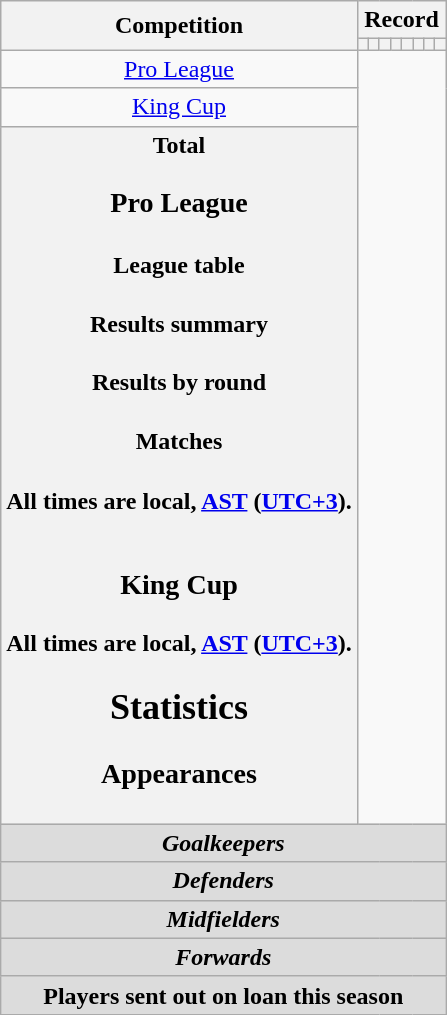<table class="wikitable" style="text-align: center">
<tr>
<th rowspan=2>Competition</th>
<th colspan=8>Record</th>
</tr>
<tr>
<th></th>
<th></th>
<th></th>
<th></th>
<th></th>
<th></th>
<th></th>
<th></th>
</tr>
<tr>
<td><a href='#'>Pro League</a><br></td>
</tr>
<tr>
<td><a href='#'>King Cup</a><br></td>
</tr>
<tr>
<th>Total<br>
<h3>Pro League</h3><h4>League table</h4><h4>Results summary</h4>
<h4>Results by round</h4><h4>Matches</h4>All times are local, <a href='#'>AST</a> (<a href='#'>UTC+3</a>).<br>


<br>




























<h3>King Cup</h3>
All times are local, <a href='#'>AST</a> (<a href='#'>UTC+3</a>).<br>
<h2>Statistics</h2><h3>Appearances</h3></th>
</tr>
<tr>
<th colspan=10 style=background:#dcdcdc; text-align:center><em>Goalkeepers</em><br>


</th>
</tr>
<tr>
<th colspan=10 style=background:#dcdcdc; text-align:center><em>Defenders</em><br>








</th>
</tr>
<tr>
<th colspan=10 style=background:#dcdcdc; text-align:center><em>Midfielders</em><br>











</th>
</tr>
<tr>
<th colspan=10 style=background:#dcdcdc; text-align:center><em>Forwards</em><br>



</th>
</tr>
<tr>
<th colspan=10 style=background:#dcdcdc; text-align:center>Players sent out on loan this season<br>

</th>
</tr>
</table>
